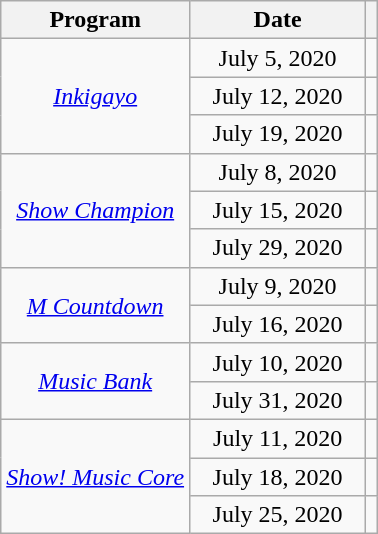<table class="sortable wikitable" style="text-align:center;">
<tr>
<th>Program</th>
<th width="110">Date</th>
<th class="unsortable"></th>
</tr>
<tr>
<td rowspan="3"><em><a href='#'>Inkigayo</a></em></td>
<td>July 5, 2020</td>
<td></td>
</tr>
<tr>
<td>July 12, 2020</td>
<td></td>
</tr>
<tr>
<td>July 19, 2020</td>
<td></td>
</tr>
<tr>
<td rowspan="3"><em><a href='#'>Show Champion</a></em></td>
<td>July 8, 2020</td>
<td></td>
</tr>
<tr>
<td>July 15, 2020</td>
<td></td>
</tr>
<tr>
<td>July 29, 2020</td>
<td></td>
</tr>
<tr>
<td rowspan="2"><em><a href='#'>M Countdown</a></em></td>
<td>July 9, 2020</td>
<td></td>
</tr>
<tr>
<td>July 16, 2020</td>
<td></td>
</tr>
<tr>
<td rowspan="2"><em><a href='#'>Music Bank</a></em></td>
<td>July 10, 2020</td>
<td></td>
</tr>
<tr>
<td>July 31, 2020</td>
<td></td>
</tr>
<tr>
<td rowspan="3"><em><a href='#'>Show! Music Core</a></em></td>
<td>July 11, 2020</td>
<td></td>
</tr>
<tr>
<td>July 18, 2020</td>
<td></td>
</tr>
<tr>
<td>July 25, 2020</td>
<td></td>
</tr>
</table>
